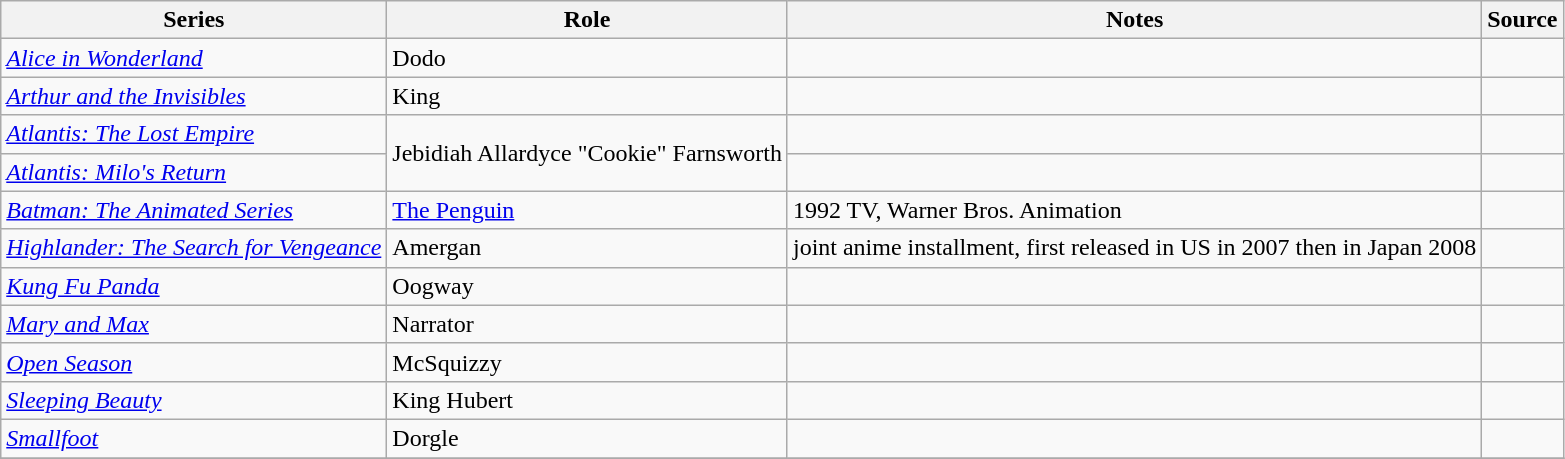<table class="wikitable sortable plainrowheaders">
<tr>
<th>Series</th>
<th>Role</th>
<th class="unsortable">Notes</th>
<th class="unsortable">Source</th>
</tr>
<tr>
<td><em><a href='#'>Alice in Wonderland</a></em></td>
<td>Dodo</td>
<td></td>
<td></td>
</tr>
<tr>
<td><em><a href='#'>Arthur and the Invisibles</a></em></td>
<td>King</td>
<td></td>
<td></td>
</tr>
<tr>
<td><em><a href='#'>Atlantis: The Lost Empire</a></em></td>
<td rowspan="2">Jebidiah Allardyce "Cookie" Farnsworth</td>
<td></td>
<td></td>
</tr>
<tr>
<td><em><a href='#'>Atlantis: Milo's Return</a></em></td>
<td></td>
<td></td>
</tr>
<tr>
<td><em><a href='#'>Batman: The Animated Series</a></em></td>
<td><a href='#'>The Penguin</a></td>
<td>1992 TV, Warner Bros. Animation</td>
<td></td>
</tr>
<tr>
<td><em><a href='#'>Highlander: The Search for Vengeance</a></em></td>
<td>Amergan</td>
<td>joint anime installment, first released in US in 2007 then in Japan 2008</td>
<td></td>
</tr>
<tr>
<td><em><a href='#'>Kung Fu Panda</a></em></td>
<td>Oogway</td>
<td></td>
<td></td>
</tr>
<tr>
<td><em><a href='#'>Mary and Max</a></em></td>
<td>Narrator</td>
<td></td>
<td></td>
</tr>
<tr>
<td><em><a href='#'>Open Season</a></em></td>
<td>McSquizzy</td>
<td></td>
<td></td>
</tr>
<tr>
<td><em><a href='#'>Sleeping Beauty</a></em></td>
<td>King Hubert</td>
<td></td>
<td></td>
</tr>
<tr>
<td><em><a href='#'>Smallfoot</a></em></td>
<td>Dorgle</td>
<td></td>
<td></td>
</tr>
<tr>
</tr>
</table>
